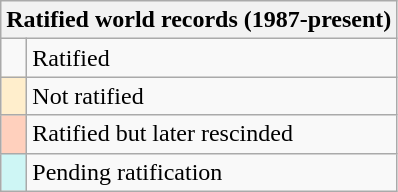<table class="wikitable" style="text-align: left;">
<tr>
<th colspan=5>Ratified world records (1987-present)</th>
</tr>
<tr>
<td style="width:10px;"></td>
<td>Ratified</td>
</tr>
<tr>
<td style="width:10px; background:#fec;"></td>
<td>Not ratified</td>
</tr>
<tr>
<td style="width:10px; background:#ffd0bd;"></td>
<td>Ratified but later rescinded</td>
</tr>
<tr>
<td style="width:10px; background:#cef6f5;"></td>
<td>Pending ratification</td>
</tr>
</table>
